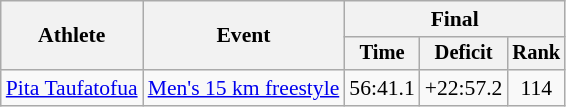<table class="wikitable" style="font-size:90%">
<tr>
<th rowspan="2">Athlete</th>
<th rowspan="2">Event</th>
<th colspan="3">Final</th>
</tr>
<tr style="font-size:95%">
<th>Time</th>
<th>Deficit</th>
<th>Rank</th>
</tr>
<tr align=center>
<td align=left><a href='#'>Pita Taufatofua</a></td>
<td align=left><a href='#'>Men's 15 km freestyle</a></td>
<td>56:41.1</td>
<td>+22:57.2</td>
<td>114</td>
</tr>
</table>
